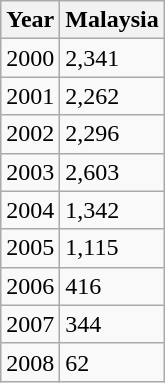<table class="wikitable">
<tr>
<th>Year</th>
<th>Malaysia</th>
</tr>
<tr>
<td>2000</td>
<td>2,341</td>
</tr>
<tr>
<td>2001</td>
<td>2,262</td>
</tr>
<tr>
<td>2002</td>
<td>2,296</td>
</tr>
<tr>
<td>2003</td>
<td>2,603</td>
</tr>
<tr>
<td>2004</td>
<td>1,342</td>
</tr>
<tr>
<td>2005</td>
<td>1,115</td>
</tr>
<tr>
<td>2006</td>
<td>416</td>
</tr>
<tr>
<td>2007</td>
<td>344</td>
</tr>
<tr>
<td>2008</td>
<td>62</td>
</tr>
</table>
